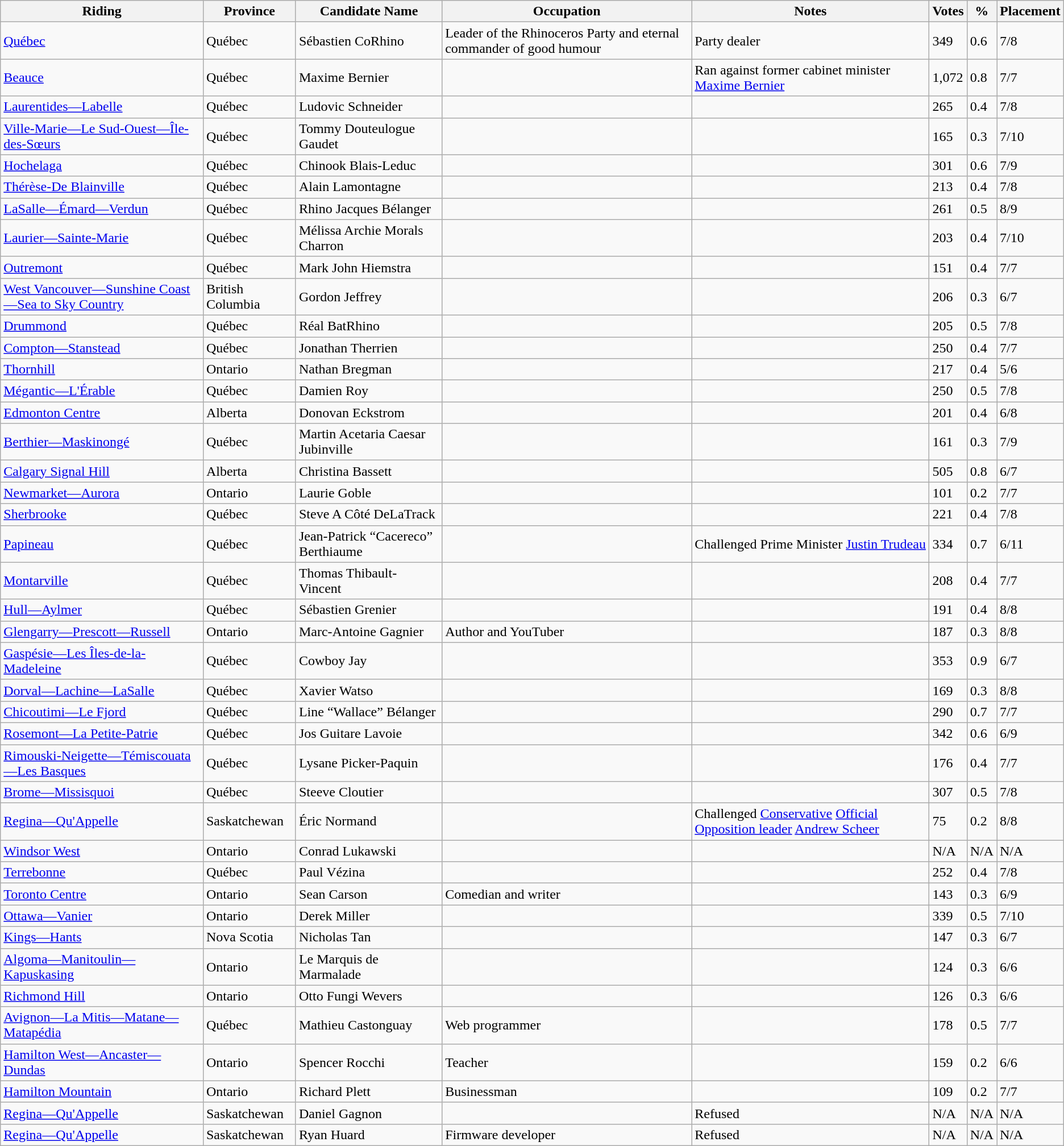<table class="wikitable sortable">
<tr>
<th>Riding</th>
<th>Province</th>
<th>Candidate Name</th>
<th>Occupation</th>
<th>Notes</th>
<th>Votes</th>
<th>%</th>
<th>Placement</th>
</tr>
<tr>
<td><a href='#'>Québec</a></td>
<td>Québec</td>
<td>Sébastien CoRhino</td>
<td>Leader of the Rhinoceros Party and eternal commander of good humour</td>
<td>Party dealer</td>
<td>349</td>
<td>0.6</td>
<td>7/8</td>
</tr>
<tr>
<td><a href='#'>Beauce</a></td>
<td>Québec</td>
<td>Maxime Bernier</td>
<td></td>
<td>Ran against former cabinet minister <a href='#'>Maxime Bernier</a></td>
<td>1,072</td>
<td>0.8</td>
<td>7/7</td>
</tr>
<tr>
<td><a href='#'>Laurentides—Labelle</a></td>
<td>Québec</td>
<td>Ludovic Schneider</td>
<td></td>
<td></td>
<td>265</td>
<td>0.4</td>
<td>7/8</td>
</tr>
<tr>
<td><a href='#'>Ville-Marie—Le Sud-Ouest—Île-des-Sœurs</a></td>
<td>Québec</td>
<td>Tommy Douteulogue Gaudet</td>
<td></td>
<td></td>
<td>165</td>
<td>0.3</td>
<td>7/10</td>
</tr>
<tr>
<td><a href='#'>Hochelaga</a></td>
<td>Québec</td>
<td>Chinook Blais-Leduc</td>
<td></td>
<td></td>
<td>301</td>
<td>0.6</td>
<td>7/9</td>
</tr>
<tr>
<td><a href='#'>Thérèse-De Blainville</a></td>
<td>Québec</td>
<td>Alain Lamontagne</td>
<td></td>
<td></td>
<td>213</td>
<td>0.4</td>
<td>7/8</td>
</tr>
<tr>
<td><a href='#'>LaSalle—Émard—Verdun</a></td>
<td>Québec</td>
<td>Rhino Jacques Bélanger</td>
<td></td>
<td></td>
<td>261</td>
<td>0.5</td>
<td>8/9</td>
</tr>
<tr>
<td><a href='#'>Laurier—Sainte-Marie</a></td>
<td>Québec</td>
<td>Mélissa Archie Morals Charron</td>
<td></td>
<td></td>
<td>203</td>
<td>0.4</td>
<td>7/10</td>
</tr>
<tr>
<td><a href='#'>Outremont</a></td>
<td>Québec</td>
<td>Mark John Hiemstra</td>
<td></td>
<td></td>
<td>151</td>
<td>0.4</td>
<td>7/7</td>
</tr>
<tr>
<td><a href='#'>West Vancouver—Sunshine Coast—Sea to Sky Country</a></td>
<td>British Columbia</td>
<td>Gordon Jeffrey</td>
<td></td>
<td></td>
<td>206</td>
<td>0.3</td>
<td>6/7</td>
</tr>
<tr>
<td><a href='#'>Drummond</a></td>
<td>Québec</td>
<td>Réal BatRhino</td>
<td></td>
<td></td>
<td>205</td>
<td>0.5</td>
<td>7/8</td>
</tr>
<tr>
<td><a href='#'>Compton—Stanstead</a></td>
<td>Québec</td>
<td>Jonathan Therrien</td>
<td></td>
<td></td>
<td>250</td>
<td>0.4</td>
<td>7/7</td>
</tr>
<tr>
<td><a href='#'>Thornhill</a></td>
<td>Ontario</td>
<td>Nathan Bregman</td>
<td></td>
<td></td>
<td>217</td>
<td>0.4</td>
<td>5/6</td>
</tr>
<tr>
<td><a href='#'>Mégantic—L'Érable</a></td>
<td>Québec</td>
<td>Damien Roy</td>
<td></td>
<td></td>
<td>250</td>
<td>0.5</td>
<td>7/8</td>
</tr>
<tr>
<td><a href='#'>Edmonton Centre</a></td>
<td>Alberta</td>
<td>Donovan Eckstrom</td>
<td></td>
<td></td>
<td>201</td>
<td>0.4</td>
<td>6/8</td>
</tr>
<tr>
<td><a href='#'>Berthier—Maskinongé</a></td>
<td>Québec</td>
<td>Martin Acetaria Caesar Jubinville</td>
<td></td>
<td></td>
<td>161</td>
<td>0.3</td>
<td>7/9</td>
</tr>
<tr>
<td><a href='#'>Calgary Signal Hill</a></td>
<td>Alberta</td>
<td>Christina Bassett</td>
<td></td>
<td></td>
<td>505</td>
<td>0.8</td>
<td>6/7</td>
</tr>
<tr>
<td><a href='#'>Newmarket—Aurora</a></td>
<td>Ontario</td>
<td>Laurie Goble</td>
<td></td>
<td></td>
<td>101</td>
<td>0.2</td>
<td>7/7</td>
</tr>
<tr>
<td><a href='#'>Sherbrooke</a></td>
<td>Québec</td>
<td>Steve A Côté DeLaTrack</td>
<td></td>
<td></td>
<td>221</td>
<td>0.4</td>
<td>7/8</td>
</tr>
<tr>
<td><a href='#'>Papineau</a></td>
<td>Québec</td>
<td>Jean-Patrick “Cacereco” Berthiaume</td>
<td></td>
<td>Challenged Prime Minister <a href='#'>Justin Trudeau</a></td>
<td>334</td>
<td>0.7</td>
<td>6/11</td>
</tr>
<tr>
<td><a href='#'>Montarville</a></td>
<td>Québec</td>
<td>Thomas Thibault-Vincent</td>
<td></td>
<td></td>
<td>208</td>
<td>0.4</td>
<td>7/7</td>
</tr>
<tr>
<td><a href='#'>Hull—Aylmer</a></td>
<td>Québec</td>
<td>Sébastien Grenier</td>
<td></td>
<td></td>
<td>191</td>
<td>0.4</td>
<td>8/8</td>
</tr>
<tr>
<td><a href='#'>Glengarry—Prescott—Russell</a></td>
<td>Ontario</td>
<td>Marc-Antoine Gagnier</td>
<td>Author and YouTuber</td>
<td></td>
<td>187</td>
<td>0.3</td>
<td>8/8</td>
</tr>
<tr>
<td><a href='#'>Gaspésie—Les Îles-de-la-Madeleine</a></td>
<td>Québec</td>
<td>Cowboy Jay</td>
<td></td>
<td></td>
<td>353</td>
<td>0.9</td>
<td>6/7</td>
</tr>
<tr>
<td><a href='#'>Dorval—Lachine—LaSalle</a></td>
<td>Québec</td>
<td>Xavier Watso</td>
<td></td>
<td></td>
<td>169</td>
<td>0.3</td>
<td>8/8</td>
</tr>
<tr>
<td><a href='#'>Chicoutimi—Le Fjord</a></td>
<td>Québec</td>
<td>Line “Wallace” Bélanger</td>
<td></td>
<td></td>
<td>290</td>
<td>0.7</td>
<td>7/7</td>
</tr>
<tr>
<td><a href='#'>Rosemont—La Petite-Patrie</a></td>
<td>Québec</td>
<td>Jos Guitare Lavoie</td>
<td></td>
<td></td>
<td>342</td>
<td>0.6</td>
<td>6/9</td>
</tr>
<tr>
<td><a href='#'>Rimouski-Neigette—Témiscouata—Les Basques</a></td>
<td>Québec</td>
<td>Lysane Picker-Paquin</td>
<td></td>
<td></td>
<td>176</td>
<td>0.4</td>
<td>7/7</td>
</tr>
<tr>
<td><a href='#'>Brome—Missisquoi</a></td>
<td>Québec</td>
<td>Steeve Cloutier</td>
<td></td>
<td></td>
<td>307</td>
<td>0.5</td>
<td>7/8</td>
</tr>
<tr>
<td><a href='#'>Regina—Qu'Appelle</a></td>
<td>Saskatchewan</td>
<td>Éric Normand</td>
<td></td>
<td>Challenged <a href='#'>Conservative</a> <a href='#'>Official Opposition leader</a> <a href='#'>Andrew Scheer</a></td>
<td>75</td>
<td>0.2</td>
<td>8/8</td>
</tr>
<tr>
<td><a href='#'>Windsor West</a></td>
<td>Ontario</td>
<td>Conrad Lukawski</td>
<td></td>
<td></td>
<td>N/A</td>
<td>N/A</td>
<td>N/A</td>
</tr>
<tr>
<td><a href='#'>Terrebonne</a></td>
<td>Québec</td>
<td>Paul Vézina</td>
<td></td>
<td></td>
<td>252</td>
<td>0.4</td>
<td>7/8</td>
</tr>
<tr>
<td><a href='#'>Toronto Centre</a></td>
<td>Ontario</td>
<td>Sean Carson</td>
<td>Comedian and writer</td>
<td></td>
<td>143</td>
<td>0.3</td>
<td>6/9</td>
</tr>
<tr>
<td><a href='#'>Ottawa—Vanier</a></td>
<td>Ontario</td>
<td>Derek Miller</td>
<td></td>
<td></td>
<td>339</td>
<td>0.5</td>
<td>7/10</td>
</tr>
<tr>
<td><a href='#'>Kings—Hants</a></td>
<td>Nova Scotia</td>
<td>Nicholas Tan</td>
<td></td>
<td></td>
<td>147</td>
<td>0.3</td>
<td>6/7</td>
</tr>
<tr>
<td><a href='#'>Algoma—Manitoulin—Kapuskasing</a></td>
<td>Ontario</td>
<td>Le Marquis de Marmalade</td>
<td></td>
<td></td>
<td>124</td>
<td>0.3</td>
<td>6/6</td>
</tr>
<tr>
<td><a href='#'>Richmond Hill</a></td>
<td>Ontario</td>
<td>Otto Fungi Wevers</td>
<td></td>
<td></td>
<td>126</td>
<td>0.3</td>
<td>6/6</td>
</tr>
<tr>
<td><a href='#'>Avignon—La Mitis—Matane—Matapédia</a></td>
<td>Québec</td>
<td>Mathieu Castonguay</td>
<td>Web programmer</td>
<td></td>
<td>178</td>
<td>0.5</td>
<td>7/7</td>
</tr>
<tr>
<td><a href='#'>Hamilton West—Ancaster—Dundas</a></td>
<td>Ontario</td>
<td>Spencer Rocchi</td>
<td>Teacher</td>
<td></td>
<td>159</td>
<td>0.2</td>
<td>6/6</td>
</tr>
<tr>
<td><a href='#'>Hamilton Mountain</a></td>
<td>Ontario</td>
<td>Richard Plett</td>
<td>Businessman</td>
<td></td>
<td>109</td>
<td>0.2</td>
<td>7/7</td>
</tr>
<tr>
<td><a href='#'>Regina—Qu'Appelle</a></td>
<td>Saskatchewan</td>
<td>Daniel Gagnon</td>
<td></td>
<td>Refused</td>
<td>N/A</td>
<td>N/A</td>
<td>N/A</td>
</tr>
<tr>
<td><a href='#'>Regina—Qu'Appelle</a></td>
<td>Saskatchewan</td>
<td>Ryan Huard</td>
<td>Firmware developer</td>
<td>Refused</td>
<td>N/A</td>
<td>N/A</td>
<td>N/A</td>
</tr>
</table>
